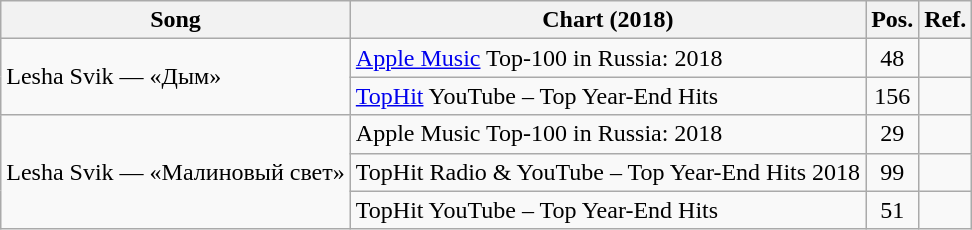<table class="wikitable plainrowheaders">
<tr>
<th>Song</th>
<th>Chart (2018)</th>
<th>Pos.</th>
<th>Ref.</th>
</tr>
<tr>
<td rowspan="2">Lesha Svik — «Дым»</td>
<td><a href='#'>Apple Music</a> Top-100 in Russia: 2018</td>
<td align="center">48</td>
<td></td>
</tr>
<tr>
<td><a href='#'>TopHit</a> YouTube – Top Year-End Hits</td>
<td align="center">156</td>
<td></td>
</tr>
<tr>
<td rowspan="3">Lesha Svik — «Малиновый свет»</td>
<td rowspan="1">Apple Music Top-100 in Russia: 2018</td>
<td align="center">29</td>
<td></td>
</tr>
<tr>
<td>TopHit Radio & YouTube – Top Year-End Hits 2018</td>
<td align="center">99</td>
<td></td>
</tr>
<tr>
<td>TopHit YouTube – Top Year-End Hits</td>
<td align="center">51</td>
<td></td>
</tr>
</table>
